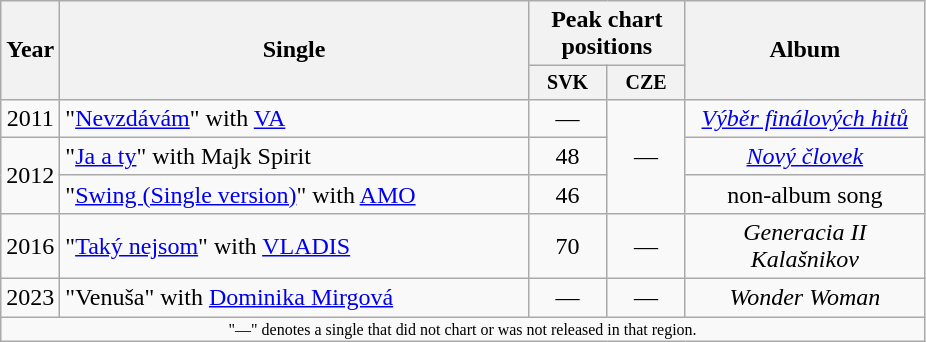<table class=wikitable style=text-align:center>
<tr>
<th rowspan=2 width=5>Year</th>
<th rowspan=2 width=305>Single</th>
<th colspan=2 width=92>Peak chart positions</th>
<th rowspan=2 width=152>Album</th>
</tr>
<tr style="font-size:smaller;">
<th width=46>SVK<br></th>
<th width=46>CZE<br></th>
</tr>
<tr>
<td>2011</td>
<td align=left>"<a href='#'>Nevzdávám</a>" with <a href='#'>VA</a></td>
<td>—</td>
<td rowspan=3>—</td>
<td><em><a href='#'>Výběr finálových hitů</a></em></td>
</tr>
<tr>
<td rowspan=2>2012</td>
<td align=left>"<a href='#'>Ja a ty</a>" with Majk Spirit</td>
<td>48</td>
<td><em><a href='#'>Nový človek</a></em></td>
</tr>
<tr>
<td align=left>"<a href='#'>Swing (Single version)</a>" with <a href='#'>AMO</a></td>
<td>46</td>
<td>non-album song</td>
</tr>
<tr>
<td rowspan=1>2016</td>
<td align=left>"<a href='#'>Taký nejsom</a>" with <a href='#'>VLADIS</a></td>
<td>70</td>
<td>—</td>
<td><em>Generacia II Kalašnikov</em></td>
</tr>
<tr>
<td rowspan=1>2023</td>
<td align=left>"Venuša" with <a href='#'>Dominika Mirgová</a></td>
<td>—</td>
<td>—</td>
<td><em>Wonder Woman</em></td>
</tr>
<tr>
<td colspan=5 style=font-size:8pt>"—" denotes a single that did not chart or was not released in that region.</td>
</tr>
</table>
